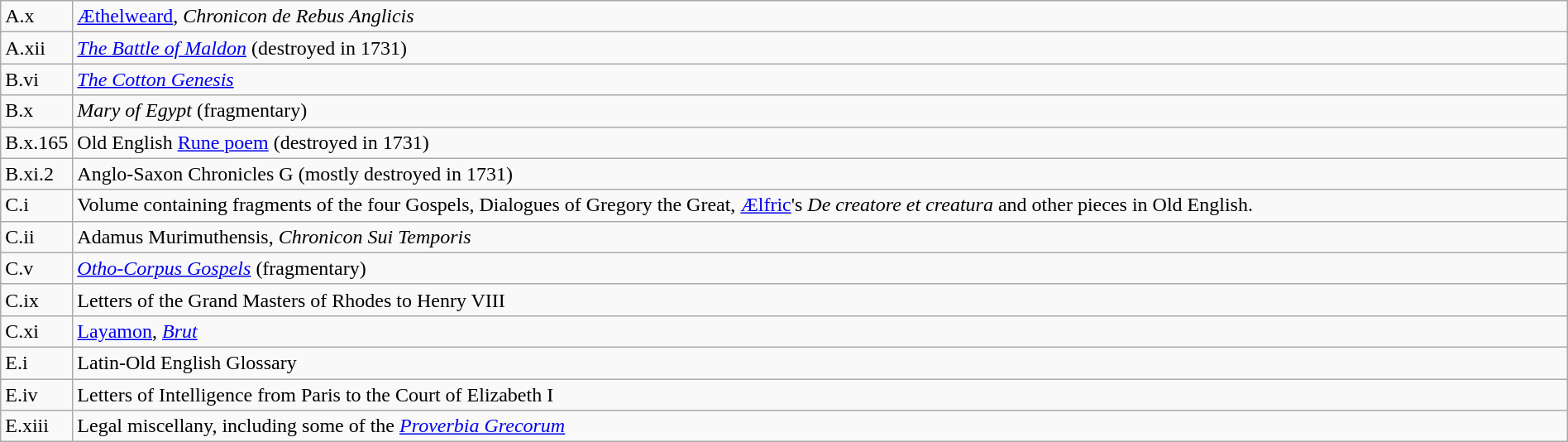<table class="wikitable" style="width:100%">
<tr>
<td width="4%">A.x</td>
<td width="96%"><a href='#'>Æthelweard</a>, <em>Chronicon de Rebus Anglicis</em></td>
</tr>
<tr>
<td>A.xii</td>
<td><em><a href='#'>The Battle of Maldon</a></em> (destroyed in 1731)</td>
</tr>
<tr>
<td>B.vi</td>
<td><em><a href='#'>The Cotton Genesis</a></em></td>
</tr>
<tr>
<td>B.x</td>
<td><em>Mary of Egypt</em> (fragmentary)</td>
</tr>
<tr>
<td>B.x.165</td>
<td>Old English <a href='#'>Rune poem</a> (destroyed in 1731)</td>
</tr>
<tr>
<td>B.xi.2</td>
<td>Anglo-Saxon Chronicles G (mostly destroyed in 1731)</td>
</tr>
<tr>
<td>C.i</td>
<td>Volume containing fragments of the four Gospels, Dialogues of Gregory the Great, <a href='#'>Ælfric</a>'s <em>De creatore et creatura</em> and other pieces in Old English.</td>
</tr>
<tr>
<td>C.ii</td>
<td>Adamus Murimuthensis, <em>Chronicon Sui Temporis</em></td>
</tr>
<tr>
<td>C.v</td>
<td><em><a href='#'>Otho-Corpus Gospels</a></em> (fragmentary)</td>
</tr>
<tr>
<td>C.ix</td>
<td>Letters of the Grand Masters of Rhodes to Henry VIII</td>
</tr>
<tr>
<td>C.xi</td>
<td><a href='#'>Layamon</a>, <em><a href='#'>Brut</a></em></td>
</tr>
<tr>
<td>E.i</td>
<td>Latin-Old English Glossary</td>
</tr>
<tr>
<td>E.iv</td>
<td>Letters of Intelligence from Paris to the Court of Elizabeth I</td>
</tr>
<tr>
<td>E.xiii</td>
<td>Legal miscellany, including some of the <em><a href='#'>Proverbia Grecorum</a></em></td>
</tr>
</table>
